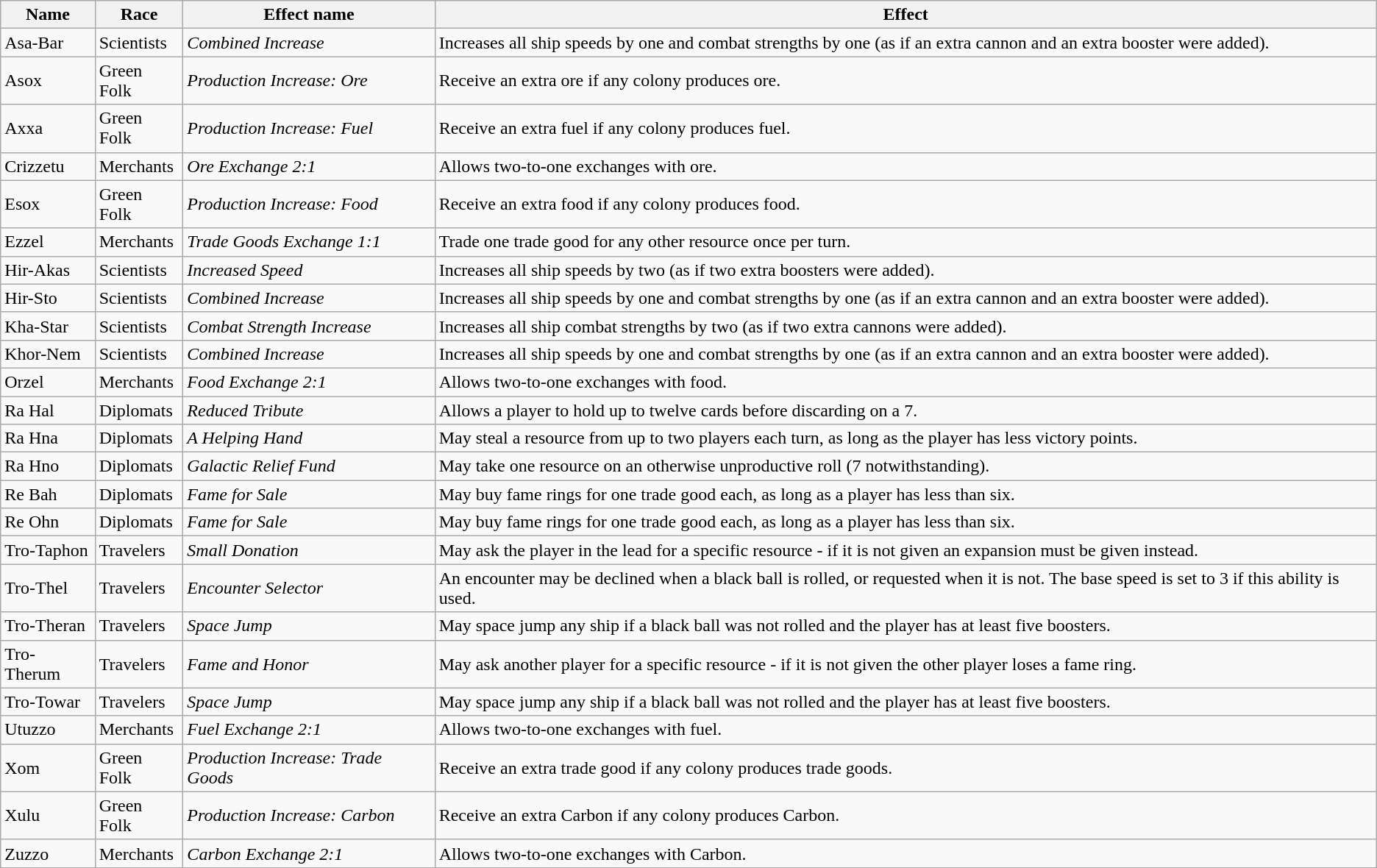<table class="wikitable">
<tr>
<th>Name</th>
<th>Race</th>
<th>Effect name</th>
<th>Effect</th>
</tr>
<tr>
<td>Asa-Bar</td>
<td>Scientists</td>
<td><em>Combined Increase</em></td>
<td>Increases all ship speeds by one and combat strengths by one (as if an extra cannon and an extra booster were added).</td>
</tr>
<tr>
<td>Asox</td>
<td>Green Folk</td>
<td><em>Production Increase: Ore</em></td>
<td>Receive an extra ore if any colony produces ore.</td>
</tr>
<tr>
<td>Axxa</td>
<td>Green Folk</td>
<td><em>Production Increase: Fuel</em></td>
<td>Receive an extra fuel if any colony produces fuel.</td>
</tr>
<tr>
<td>Crizzetu</td>
<td>Merchants</td>
<td><em>Ore Exchange 2:1</em></td>
<td>Allows two-to-one exchanges with ore.</td>
</tr>
<tr>
<td>Esox</td>
<td>Green Folk</td>
<td><em>Production Increase: Food</em></td>
<td>Receive an extra food if any colony produces food.</td>
</tr>
<tr>
<td>Ezzel</td>
<td>Merchants</td>
<td><em>Trade Goods Exchange 1:1</em></td>
<td>Trade one trade good for any other resource once per turn.</td>
</tr>
<tr>
<td>Hir-Akas</td>
<td>Scientists</td>
<td><em>Increased Speed</em></td>
<td>Increases all ship speeds by two (as if two extra boosters were added).</td>
</tr>
<tr>
<td>Hir-Sto</td>
<td>Scientists</td>
<td><em>Combined Increase</em></td>
<td>Increases all ship speeds by one and combat strengths by one (as if an extra cannon and an extra booster were added).</td>
</tr>
<tr>
<td>Kha-Star</td>
<td>Scientists</td>
<td><em>Combat Strength Increase</em></td>
<td>Increases all ship combat strengths by two (as if two extra cannons were added).</td>
</tr>
<tr>
<td>Khor-Nem</td>
<td>Scientists</td>
<td><em>Combined Increase</em></td>
<td>Increases all ship speeds by one and combat strengths by one (as if an extra cannon and an extra booster were added).</td>
</tr>
<tr>
<td>Orzel</td>
<td>Merchants</td>
<td><em>Food Exchange 2:1</em></td>
<td>Allows two-to-one exchanges with food.</td>
</tr>
<tr>
<td>Ra Hal</td>
<td>Diplomats</td>
<td><em>Reduced Tribute</em></td>
<td>Allows a player to hold up to twelve cards before discarding on a 7.</td>
</tr>
<tr>
<td>Ra Hna</td>
<td>Diplomats</td>
<td><em>A Helping Hand</em></td>
<td>May steal a resource from up to two players each turn, as long as the player has less victory points.</td>
</tr>
<tr>
<td>Ra Hno</td>
<td>Diplomats</td>
<td><em>Galactic Relief Fund</em></td>
<td>May take one resource on an otherwise unproductive roll (7 notwithstanding).</td>
</tr>
<tr>
<td>Re Bah</td>
<td>Diplomats</td>
<td><em>Fame for Sale</em></td>
<td>May buy fame rings for one trade good each, as long as a player has less than six.</td>
</tr>
<tr>
<td>Re Ohn</td>
<td>Diplomats</td>
<td><em>Fame for Sale</em></td>
<td>May buy fame rings for one trade good each, as long as a player has less than six.</td>
</tr>
<tr>
<td>Tro-Taphon</td>
<td>Travelers</td>
<td><em>Small Donation</em></td>
<td>May ask the player in the lead for a specific resource - if it is not given an expansion must be given instead.</td>
</tr>
<tr>
<td>Tro-Thel</td>
<td>Travelers</td>
<td><em>Encounter Selector</em></td>
<td>An encounter may be declined when a black ball is rolled, or requested when it is not.  The base speed is set to 3 if this ability is used.</td>
</tr>
<tr>
<td>Tro-Theran</td>
<td>Travelers</td>
<td><em>Space Jump</em></td>
<td>May space jump any ship if a black ball was not rolled and the player has at least five boosters.</td>
</tr>
<tr>
<td>Tro-Therum</td>
<td>Travelers</td>
<td><em>Fame and Honor</em></td>
<td>May ask another player for a specific resource - if it is not given the other player loses a fame ring.</td>
</tr>
<tr>
<td>Tro-Towar</td>
<td>Travelers</td>
<td><em>Space Jump</em></td>
<td>May space jump any ship if a black ball was not rolled and the player has at least five boosters.</td>
</tr>
<tr>
<td>Utuzzo</td>
<td>Merchants</td>
<td><em>Fuel Exchange 2:1</em></td>
<td>Allows two-to-one exchanges with fuel.</td>
</tr>
<tr>
<td>Xom</td>
<td>Green Folk</td>
<td><em>Production Increase: Trade Goods</em></td>
<td>Receive an extra trade good if any colony produces trade goods.</td>
</tr>
<tr>
<td>Xulu</td>
<td>Green Folk</td>
<td><em> Production Increase: Carbon</em></td>
<td>Receive an extra Carbon if any colony produces Carbon.</td>
</tr>
<tr>
<td>Zuzzo</td>
<td>Merchants</td>
<td><em>Carbon Exchange 2:1</em></td>
<td>Allows two-to-one exchanges with Carbon.</td>
</tr>
</table>
